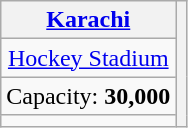<table class="wikitable" style="text-align:center">
<tr>
<th><a href='#'>Karachi</a></th>
<th rowspan="4"></th>
</tr>
<tr>
<td><a href='#'>Hockey Stadium</a></td>
</tr>
<tr>
<td>Capacity: <strong>30,000</strong></td>
</tr>
<tr>
<td></td>
</tr>
</table>
